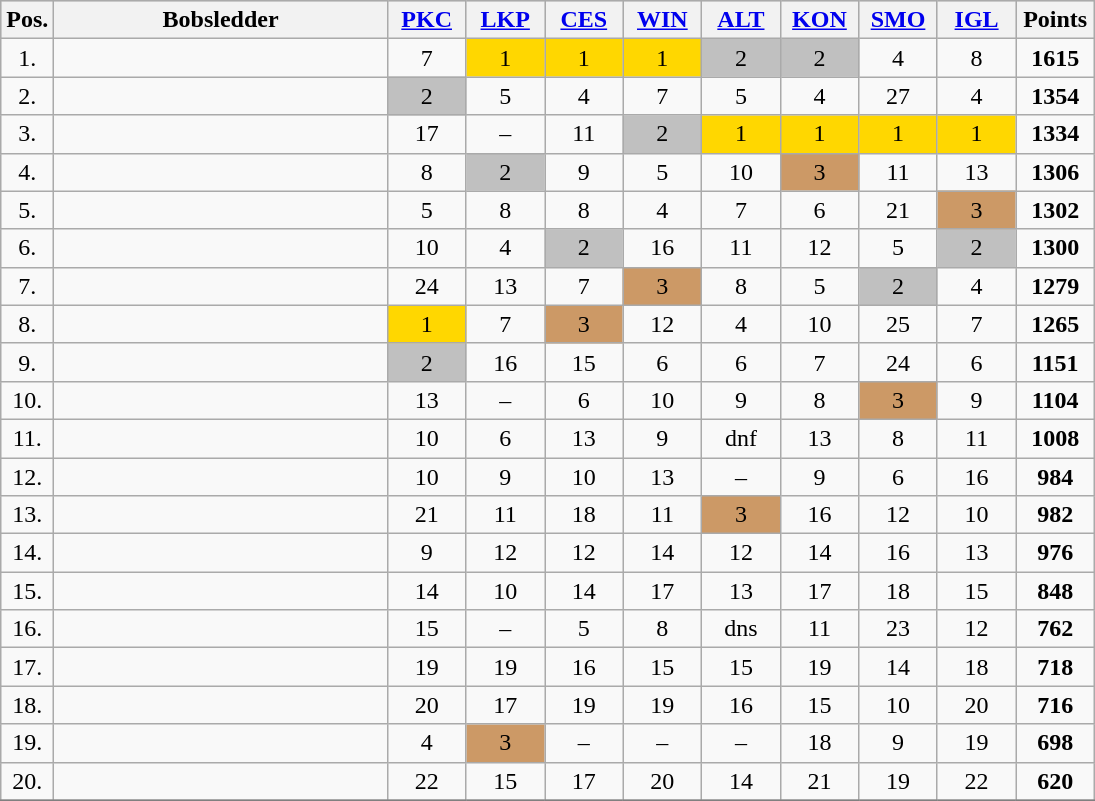<table class=wikitable  bgcolor="#f7f8ff" cellpadding="3" cellspacing="0" border="1" style="text-align:center; border: gray solid 1px; border-collapse: collapse;">
<tr bgcolor="#CCCCCC">
<th width="10">Pos.</th>
<th width="215">Bobsledder</th>
<th width="45"><a href='#'>PKC</a></th>
<th width="45"><a href='#'>LKP</a></th>
<th width="45"><a href='#'>CES</a></th>
<th width="45"><a href='#'>WIN</a></th>
<th width="45"><a href='#'>ALT</a></th>
<th width="45"><a href='#'>KON</a></th>
<th width="45"><a href='#'>SMO</a></th>
<th width="45"><a href='#'>IGL</a></th>
<th width="45">Points</th>
</tr>
<tr>
<td>1.</td>
<td align="left"><strong></strong></td>
<td>7</td>
<td bgcolor="gold">1</td>
<td bgcolor="gold">1</td>
<td bgcolor="gold">1</td>
<td bgcolor="silver">2</td>
<td bgcolor="silver">2</td>
<td>4</td>
<td>8</td>
<td><strong>1615</strong></td>
</tr>
<tr>
<td>2.</td>
<td align="left"></td>
<td bgcolor="silver">2</td>
<td>5</td>
<td>4</td>
<td>7</td>
<td>5</td>
<td>4</td>
<td>27</td>
<td>4</td>
<td><strong>1354</strong></td>
</tr>
<tr>
<td>3.</td>
<td align="left"></td>
<td>17</td>
<td>–</td>
<td>11</td>
<td bgcolor="silver">2</td>
<td bgcolor="gold">1</td>
<td bgcolor="gold">1</td>
<td bgcolor="gold">1</td>
<td bgcolor="gold">1</td>
<td><strong>1334</strong></td>
</tr>
<tr>
<td>4.</td>
<td align="left"></td>
<td>8</td>
<td bgcolor="silver">2</td>
<td>9</td>
<td>5</td>
<td>10</td>
<td bgcolor="cc9966">3</td>
<td>11</td>
<td>13</td>
<td><strong>1306</strong></td>
</tr>
<tr>
<td>5.</td>
<td align="left"></td>
<td>5</td>
<td>8</td>
<td>8</td>
<td>4</td>
<td>7</td>
<td>6</td>
<td>21</td>
<td bgcolor="cc9966">3</td>
<td><strong>1302</strong></td>
</tr>
<tr>
<td>6.</td>
<td align="left"></td>
<td>10</td>
<td>4</td>
<td bgcolor="silver">2</td>
<td>16</td>
<td>11</td>
<td>12</td>
<td>5</td>
<td bgcolor="silver">2</td>
<td><strong>1300</strong></td>
</tr>
<tr>
<td>7.</td>
<td align="left"></td>
<td>24</td>
<td>13</td>
<td>7</td>
<td bgcolor="cc9966">3</td>
<td>8</td>
<td>5</td>
<td bgcolor="silver">2</td>
<td>4</td>
<td><strong>1279</strong></td>
</tr>
<tr>
<td>8.</td>
<td align="left"></td>
<td bgcolor="gold">1</td>
<td>7</td>
<td bgcolor="cc9966">3</td>
<td>12</td>
<td>4</td>
<td>10</td>
<td>25</td>
<td>7</td>
<td><strong>1265</strong></td>
</tr>
<tr>
<td>9.</td>
<td align="left"></td>
<td bgcolor="silver">2</td>
<td>16</td>
<td>15</td>
<td>6</td>
<td>6</td>
<td>7</td>
<td>24</td>
<td>6</td>
<td><strong>1151</strong></td>
</tr>
<tr>
<td>10.</td>
<td align="left"></td>
<td>13</td>
<td>–</td>
<td>6</td>
<td>10</td>
<td>9</td>
<td>8</td>
<td bgcolor="cc9966">3</td>
<td>9</td>
<td><strong>1104</strong></td>
</tr>
<tr>
<td>11.</td>
<td align="left"></td>
<td>10</td>
<td>6</td>
<td>13</td>
<td>9</td>
<td>dnf</td>
<td>13</td>
<td>8</td>
<td>11</td>
<td><strong>1008</strong></td>
</tr>
<tr>
<td>12.</td>
<td align="left"></td>
<td>10</td>
<td>9</td>
<td>10</td>
<td>13</td>
<td>–</td>
<td>9</td>
<td>6</td>
<td>16</td>
<td><strong>984</strong></td>
</tr>
<tr>
<td>13.</td>
<td align="left"></td>
<td>21</td>
<td>11</td>
<td>18</td>
<td>11</td>
<td bgcolor="cc9966">3</td>
<td>16</td>
<td>12</td>
<td>10</td>
<td><strong>982</strong></td>
</tr>
<tr>
<td>14.</td>
<td align="left"></td>
<td>9</td>
<td>12</td>
<td>12</td>
<td>14</td>
<td>12</td>
<td>14</td>
<td>16</td>
<td>13</td>
<td><strong>976</strong></td>
</tr>
<tr>
<td>15.</td>
<td align="left"></td>
<td>14</td>
<td>10</td>
<td>14</td>
<td>17</td>
<td>13</td>
<td>17</td>
<td>18</td>
<td>15</td>
<td><strong>848</strong></td>
</tr>
<tr>
<td>16.</td>
<td align="left"></td>
<td>15</td>
<td>–</td>
<td>5</td>
<td>8</td>
<td>dns</td>
<td>11</td>
<td>23</td>
<td>12</td>
<td><strong>762</strong></td>
</tr>
<tr>
<td>17.</td>
<td align="left"></td>
<td>19</td>
<td>19</td>
<td>16</td>
<td>15</td>
<td>15</td>
<td>19</td>
<td>14</td>
<td>18</td>
<td><strong>718</strong></td>
</tr>
<tr>
<td>18.</td>
<td align="left"></td>
<td>20</td>
<td>17</td>
<td>19</td>
<td>19</td>
<td>16</td>
<td>15</td>
<td>10</td>
<td>20</td>
<td><strong>716</strong></td>
</tr>
<tr>
<td>19.</td>
<td align="left"></td>
<td>4</td>
<td bgcolor="cc9966">3</td>
<td>–</td>
<td>–</td>
<td>–</td>
<td>18</td>
<td>9</td>
<td>19</td>
<td><strong>698</strong></td>
</tr>
<tr>
<td>20.</td>
<td align="left"></td>
<td>22</td>
<td>15</td>
<td>17</td>
<td>20</td>
<td>14</td>
<td>21</td>
<td>19</td>
<td>22</td>
<td><strong>620</strong></td>
</tr>
<tr>
</tr>
</table>
